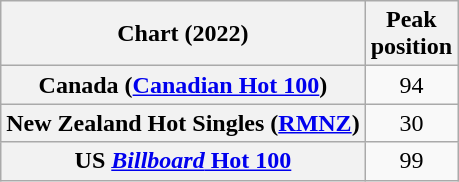<table class="wikitable sortable plainrowheaders" style="text-align:center">
<tr>
<th scope="col">Chart (2022)</th>
<th scope="col">Peak<br>position</th>
</tr>
<tr>
<th scope="row">Canada (<a href='#'>Canadian Hot 100</a>)</th>
<td>94</td>
</tr>
<tr>
<th scope="row">New Zealand Hot Singles (<a href='#'>RMNZ</a>)</th>
<td>30</td>
</tr>
<tr>
<th scope="row">US <a href='#'><em>Billboard</em> Hot 100</a></th>
<td>99</td>
</tr>
</table>
